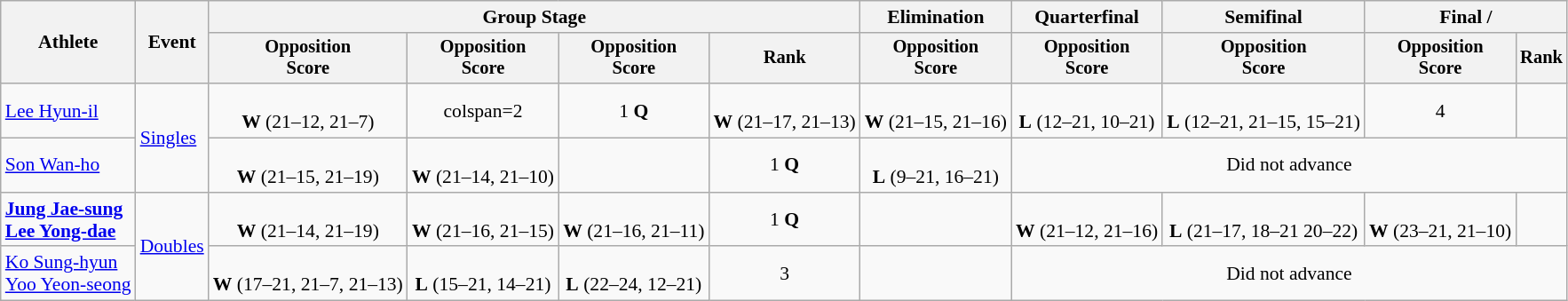<table class="wikitable" style="font-size:90%">
<tr>
<th rowspan=2>Athlete</th>
<th rowspan=2>Event</th>
<th colspan=4>Group Stage</th>
<th>Elimination</th>
<th>Quarterfinal</th>
<th>Semifinal</th>
<th colspan=2>Final / </th>
</tr>
<tr style="font-size:95%">
<th>Opposition<br>Score</th>
<th>Opposition<br>Score</th>
<th>Opposition<br>Score</th>
<th>Rank</th>
<th>Opposition<br>Score</th>
<th>Opposition<br>Score</th>
<th>Opposition<br>Score</th>
<th>Opposition<br>Score</th>
<th>Rank</th>
</tr>
<tr align=center>
<td align=left><a href='#'>Lee Hyun-il</a></td>
<td align=left rowspan=2><a href='#'>Singles</a></td>
<td><br><strong>W</strong> (21–12, 21–7)</td>
<td>colspan=2 </td>
<td>1 <strong>Q</strong></td>
<td><br><strong>W</strong> (21–17, 21–13)</td>
<td><br><strong>W</strong> (21–15, 21–16)</td>
<td><br><strong>L</strong> (12–21, 10–21)</td>
<td><br><strong>L</strong> (12–21, 21–15, 15–21)</td>
<td>4</td>
</tr>
<tr align=center>
<td align=left><a href='#'>Son Wan-ho</a></td>
<td><br><strong>W</strong> (21–15, 21–19)</td>
<td> <br><strong>W</strong> (21–14, 21–10)</td>
<td></td>
<td>1 <strong>Q</strong></td>
<td><br><strong>L</strong> (9–21, 16–21)</td>
<td colspan=4>Did not advance</td>
</tr>
<tr align=center>
<td align=left><strong><a href='#'>Jung Jae-sung</a><br><a href='#'>Lee Yong-dae</a></strong></td>
<td align=left rowspan=2><a href='#'>Doubles</a></td>
<td><br> <strong>W</strong> (21–14, 21–19)</td>
<td><br><strong>W</strong> (21–16, 21–15)</td>
<td><br><strong>W</strong> (21–16, 21–11)</td>
<td>1 <strong>Q</strong></td>
<td></td>
<td><br><strong>W</strong> (21–12, 21–16)</td>
<td><br><strong>L</strong> (21–17, 18–21 20–22)</td>
<td><br><strong>W</strong> (23–21, 21–10)</td>
<td></td>
</tr>
<tr align=center>
<td align=left><a href='#'>Ko Sung-hyun</a><br><a href='#'>Yoo Yeon-seong</a></td>
<td><br> <strong>W</strong> (17–21, 21–7, 21–13)</td>
<td><br><strong>L</strong> (15–21, 14–21)</td>
<td><br><strong>L</strong> (22–24, 12–21)</td>
<td>3</td>
<td></td>
<td colspan=4>Did not advance</td>
</tr>
</table>
